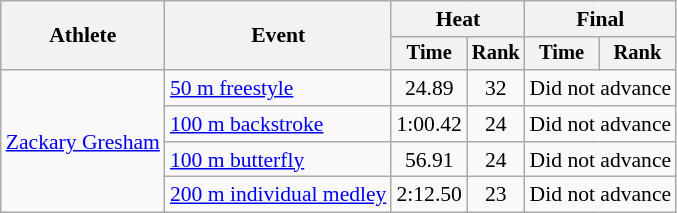<table class=wikitable style="font-size:90%">
<tr>
<th rowspan="2">Athlete</th>
<th rowspan="2">Event</th>
<th colspan="2">Heat</th>
<th colspan="2">Final</th>
</tr>
<tr style="font-size:95%">
<th>Time</th>
<th>Rank</th>
<th>Time</th>
<th>Rank</th>
</tr>
<tr align=center>
<td align=left rowspan=4><a href='#'>Zackary Gresham</a></td>
<td align=left><a href='#'>50 m freestyle</a></td>
<td>24.89</td>
<td>32</td>
<td colspan=2>Did not advance</td>
</tr>
<tr align=center>
<td align=left><a href='#'>100 m backstroke</a></td>
<td>1:00.42</td>
<td>24</td>
<td colspan=2>Did not advance</td>
</tr>
<tr align=center>
<td align=left><a href='#'>100 m butterfly</a></td>
<td>56.91</td>
<td>24</td>
<td colspan=2>Did not advance</td>
</tr>
<tr align=center>
<td align=left><a href='#'>200 m individual medley</a></td>
<td>2:12.50</td>
<td>23</td>
<td colspan=2>Did not advance</td>
</tr>
</table>
